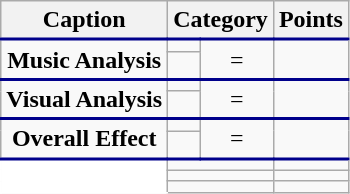<table class="wikitable" style="text-align: center;">
<tr>
<th>Caption</th>
<th colspan="2">Category</th>
<th>Points</th>
</tr>
<tr style="border-top:2px solid DarkBlue; height:0px;">
<td rowspan="2"><strong>Music Analysis</strong></td>
<td></td>
<td rowspan="2">=</td>
<td rowspan="2"></td>
</tr>
<tr>
<td></td>
</tr>
<tr style="border-top:2px solid DarkBlue; height:0px;">
<td rowspan="2"><strong>Visual Analysis</strong></td>
<td></td>
<td rowspan="2">=</td>
<td rowspan="2"></td>
</tr>
<tr>
<td></td>
</tr>
<tr style="border-top:2px solid DarkBlue; height:0px;">
<td rowspan="2"><strong>Overall Effect</strong></td>
<td></td>
<td rowspan="2">=</td>
<td rowspan="2"></td>
</tr>
<tr>
<td></td>
</tr>
<tr style="border-top:2px solid DarkBlue; height:0px;">
<td rowspan="3" style="background: white; border-left: 1px solid white; border-bottom: 1px solid white;"></td>
<td colspan="2"></td>
<td></td>
</tr>
<tr>
<td colspan="2"></td>
<td></td>
</tr>
<tr>
<td colspan="2"><strong></strong></td>
<td></td>
</tr>
</table>
